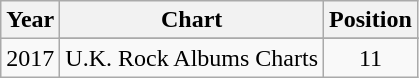<table class="wikitable">
<tr>
<th>Year</th>
<th>Chart</th>
<th>Position</th>
</tr>
<tr>
<td rowspan="2">2017</td>
</tr>
<tr>
<td>U.K. Rock Albums Charts</td>
<td style="text-align:center;">11</td>
</tr>
</table>
